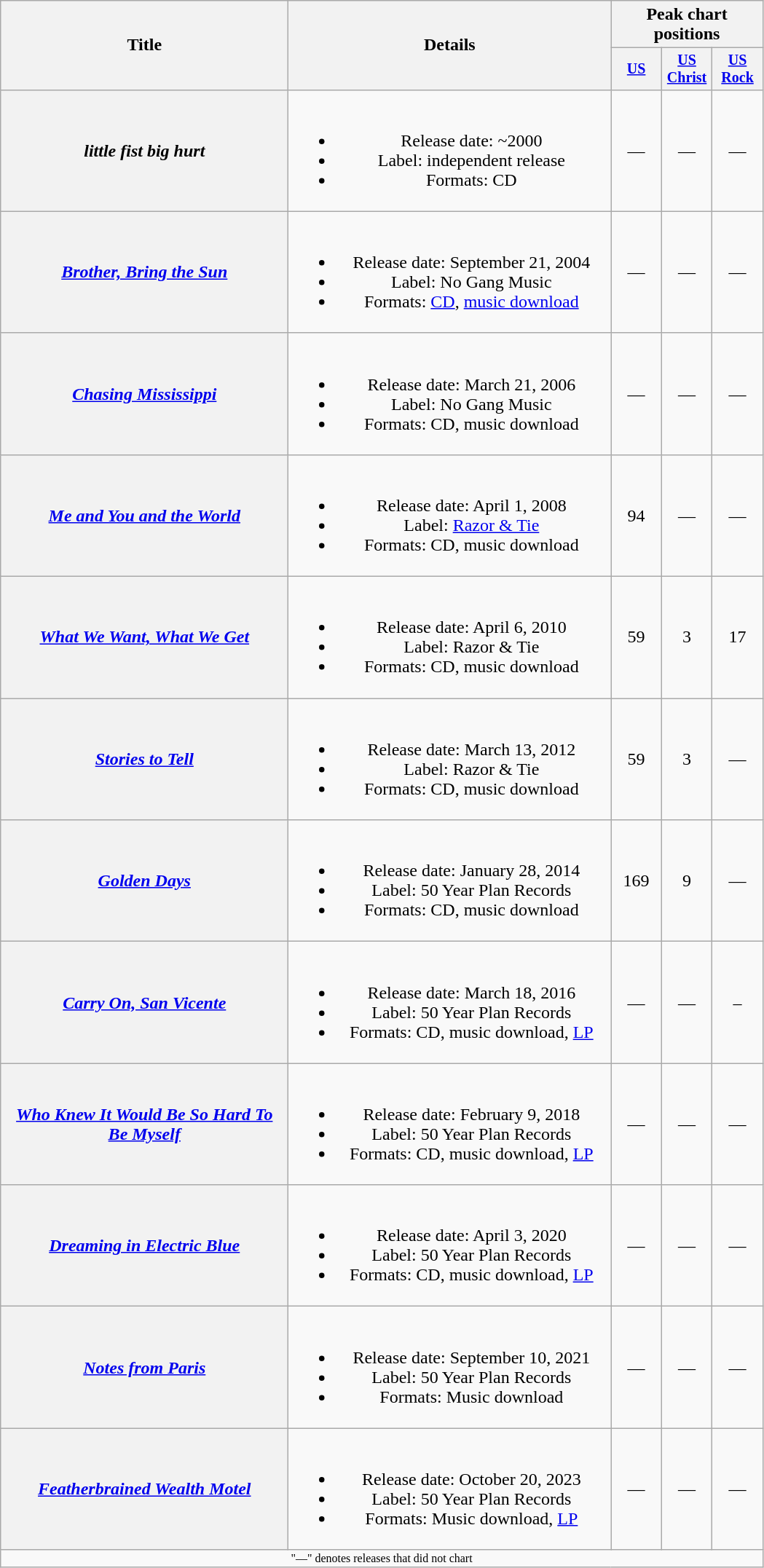<table class="wikitable plainrowheaders" style="text-align:center;">
<tr>
<th rowspan="2" style="width:16em;">Title</th>
<th rowspan="2" style="width:18em;">Details</th>
<th colspan="3">Peak chart positions</th>
</tr>
<tr style="font-size:smaller;">
<th style="width:40px;"><a href='#'>US</a><br></th>
<th style="width:40px;"><a href='#'>US Christ</a><br></th>
<th style="width:40px;"><a href='#'>US Rock</a><br></th>
</tr>
<tr>
<th scope="row"><em>little fist big hurt</em></th>
<td><br><ul><li>Release date: ~2000</li><li>Label: independent release</li><li>Formats: CD</li></ul></td>
<td>—</td>
<td>—</td>
<td>—</td>
</tr>
<tr>
<th scope="row"><em><a href='#'>Brother, Bring the Sun</a></em></th>
<td><br><ul><li>Release date: September 21, 2004</li><li>Label: No Gang Music</li><li>Formats: <a href='#'>CD</a>, <a href='#'>music download</a></li></ul></td>
<td>—</td>
<td>—</td>
<td>—</td>
</tr>
<tr>
<th scope="row"><em><a href='#'>Chasing Mississippi</a></em></th>
<td><br><ul><li>Release date: March 21, 2006</li><li>Label: No Gang Music</li><li>Formats: CD, music download</li></ul></td>
<td>—</td>
<td>—</td>
<td>—</td>
</tr>
<tr>
<th scope="row"><em><a href='#'>Me and You and the World</a></em></th>
<td><br><ul><li>Release date: April 1, 2008</li><li>Label: <a href='#'>Razor & Tie</a></li><li>Formats: CD, music download</li></ul></td>
<td>94</td>
<td>—</td>
<td>—</td>
</tr>
<tr>
<th scope="row"><em><a href='#'>What We Want, What We Get</a></em></th>
<td><br><ul><li>Release date: April 6, 2010</li><li>Label: Razor & Tie</li><li>Formats: CD, music download</li></ul></td>
<td>59</td>
<td>3</td>
<td>17</td>
</tr>
<tr>
<th scope="row"><em><a href='#'>Stories to Tell</a></em></th>
<td><br><ul><li>Release date: March 13, 2012</li><li>Label: Razor & Tie</li><li>Formats: CD, music download</li></ul></td>
<td>59</td>
<td>3</td>
<td>—</td>
</tr>
<tr>
<th scope="row"><em><a href='#'>Golden Days</a></em></th>
<td><br><ul><li>Release date: January 28, 2014</li><li>Label: 50 Year Plan Records</li><li>Formats: CD, music download</li></ul></td>
<td>169</td>
<td>9</td>
<td>—</td>
</tr>
<tr>
<th scope="row"><em><a href='#'>Carry On, San Vicente</a></em></th>
<td><br><ul><li>Release date: March 18, 2016</li><li>Label: 50 Year Plan Records</li><li>Formats: CD, music download, <a href='#'>LP</a></li></ul></td>
<td>—</td>
<td>—</td>
<td>–</td>
</tr>
<tr>
<th scope="row"><em><a href='#'>Who Knew It Would Be So Hard To Be Myself</a></em></th>
<td><br><ul><li>Release date: February 9, 2018</li><li>Label: 50 Year Plan Records</li><li>Formats: CD, music download, <a href='#'>LP</a></li></ul></td>
<td>—</td>
<td>—</td>
<td>—</td>
</tr>
<tr>
<th scope="row"><em><a href='#'>Dreaming in Electric Blue</a></em></th>
<td><br><ul><li>Release date: April 3, 2020</li><li>Label: 50 Year Plan Records</li><li>Formats: CD, music download, <a href='#'>LP</a></li></ul></td>
<td>—</td>
<td>—</td>
<td>—</td>
</tr>
<tr>
<th scope="row"><em><a href='#'>Notes from Paris</a></em></th>
<td><br><ul><li>Release date: September 10, 2021</li><li>Label: 50 Year Plan Records</li><li>Formats: Music download</li></ul></td>
<td>—</td>
<td>—</td>
<td>—</td>
</tr>
<tr>
<th scope="row"><em><a href='#'>Featherbrained Wealth Motel</a></em></th>
<td><br><ul><li>Release date: October 20, 2023</li><li>Label: 50 Year Plan Records</li><li>Formats: Music download, <a href='#'>LP</a></li></ul></td>
<td>—</td>
<td>—</td>
<td>—</td>
</tr>
<tr>
<td colspan="10" style="font-size:8pt">"—" denotes releases that did not chart</td>
</tr>
</table>
